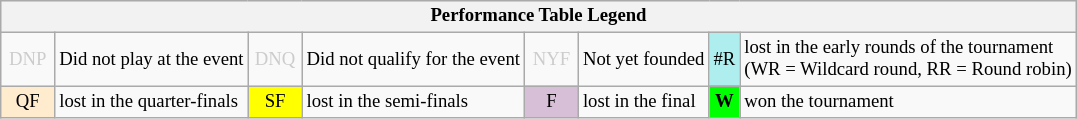<table class="wikitable" style="font-size:78%;">
<tr style="background:#efefef;">
<th colspan="8">Performance Table Legend</th>
</tr>
<tr>
<td style="color:#ccc; text-align:center; width:30px;">DNP</td>
<td>Did not play at the event</td>
<td style="color:#ccc; text-align:center; width:30px;">DNQ</td>
<td>Did not qualify for the event</td>
<td style="color:#ccc; text-align:center; width:30px;">NYF</td>
<td>Not yet founded</td>
<td style="text-align:center; background:#afeeee;">#R</td>
<td>lost in the early rounds of the tournament<br>(WR = Wildcard round, RR = Round robin)</td>
</tr>
<tr>
<td style="text-align:center; background:#ffebcd;">QF</td>
<td>lost in the quarter-finals</td>
<td style="text-align:center; background:yellow;">SF</td>
<td>lost in the semi-finals</td>
<td style="text-align:center; background:thistle;">F</td>
<td>lost in the final</td>
<td style="text-align:center; background:#0f0;"><strong>W</strong></td>
<td>won the tournament</td>
</tr>
</table>
